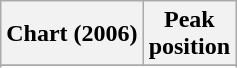<table class="wikitable plainrowheaders sortable" style="text-align:center;">
<tr>
<th align="left">Chart (2006)</th>
<th align="center">Peak<br>position</th>
</tr>
<tr>
</tr>
<tr>
</tr>
</table>
